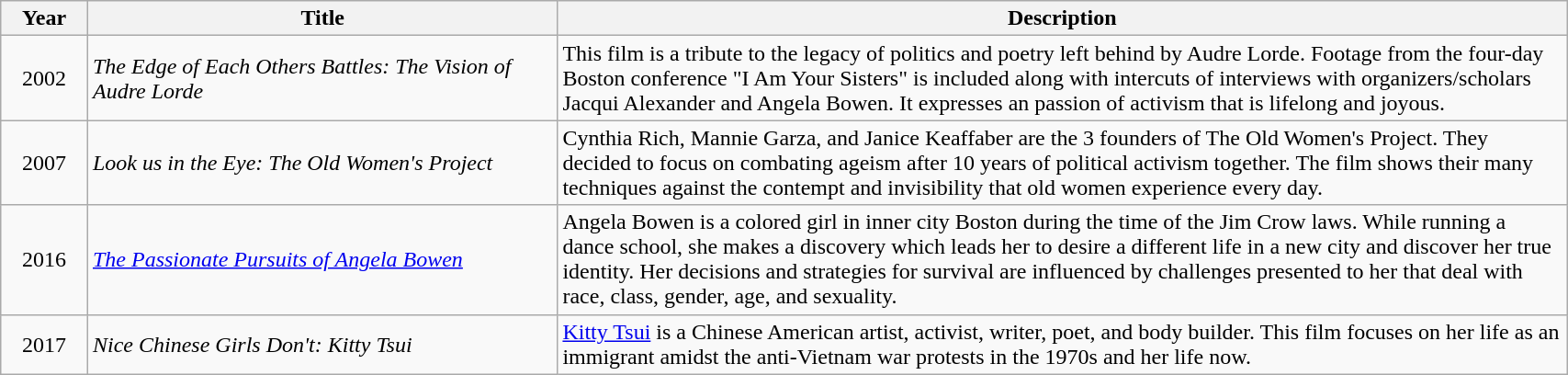<table class="wikitable" style="width:90%;" "text-align:center;">
<tr>
<th style="width:5%;">Year</th>
<th style="width:27%;">Title</th>
<th style="width:58%;">Description</th>
</tr>
<tr>
<td align="center">2002</td>
<td><em>The Edge of Each Others Battles: The Vision of Audre Lorde</em></td>
<td>This film is a tribute to the legacy of politics and poetry left behind by Audre Lorde. Footage from the four-day Boston conference "I Am Your Sisters" is included along with intercuts of interviews with organizers/scholars Jacqui Alexander and Angela Bowen. It expresses an passion of activism that is lifelong and joyous.</td>
</tr>
<tr>
<td align="center">2007</td>
<td><em>Look us in the Eye: The Old Women's Project</em></td>
<td>Cynthia Rich, Mannie Garza, and Janice Keaffaber are the 3 founders of The Old Women's Project. They decided to focus on combating ageism after 10 years of political activism together. The film shows their many techniques against the contempt and invisibility that old women experience every day.</td>
</tr>
<tr>
<td align="center">2016</td>
<td><em><a href='#'>The Passionate Pursuits of Angela Bowen</a></em></td>
<td>Angela Bowen is a colored girl in inner city Boston during the time of the Jim Crow laws. While running a dance school, she makes a discovery which leads her to desire a different life in a new city and discover her true identity. Her decisions and strategies for survival are influenced by challenges presented to her that deal with race, class, gender, age, and sexuality.</td>
</tr>
<tr>
<td align="center">2017</td>
<td><em>Nice Chinese Girls Don't: Kitty Tsui</em></td>
<td><a href='#'>Kitty Tsui</a> is a Chinese American artist, activist, writer, poet, and body builder. This film focuses on her life as an immigrant amidst the anti-Vietnam war protests in the 1970s and her life now.</td>
</tr>
</table>
